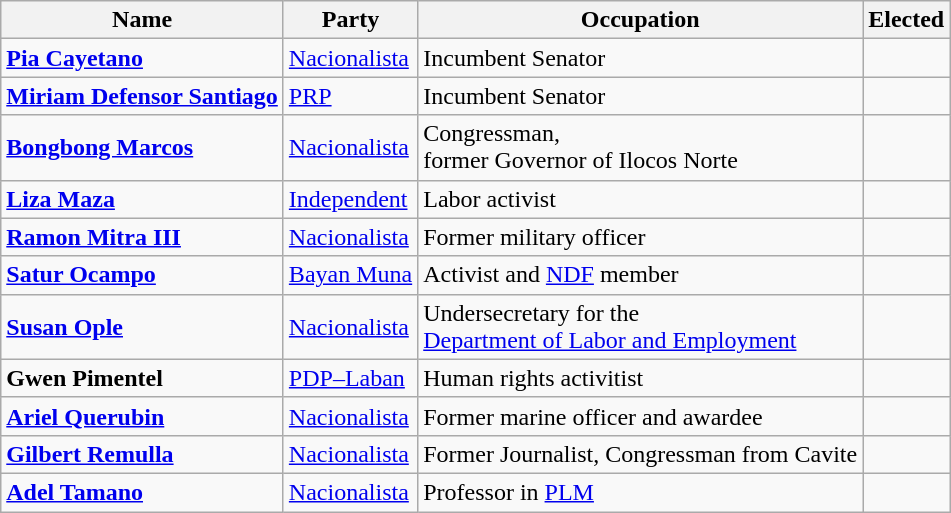<table class="wikitable">
<tr>
<th>Name</th>
<th>Party</th>
<th>Occupation</th>
<th>Elected</th>
</tr>
<tr>
<td><strong><a href='#'>Pia Cayetano</a></strong></td>
<td><a href='#'>Nacionalista</a></td>
<td>Incumbent Senator</td>
<td></td>
</tr>
<tr>
<td><strong><a href='#'>Miriam Defensor Santiago</a></strong></td>
<td><a href='#'>PRP</a></td>
<td>Incumbent Senator</td>
<td></td>
</tr>
<tr>
<td><strong><a href='#'>Bongbong Marcos</a></strong></td>
<td><a href='#'>Nacionalista</a></td>
<td>Congressman,<br>former Governor of Ilocos Norte</td>
<td></td>
</tr>
<tr>
<td><strong><a href='#'>Liza Maza</a></strong></td>
<td><a href='#'>Independent</a></td>
<td>Labor activist</td>
<td></td>
</tr>
<tr>
<td><strong><a href='#'>Ramon Mitra III</a></strong></td>
<td><a href='#'>Nacionalista</a></td>
<td>Former military officer</td>
<td></td>
</tr>
<tr>
<td><strong><a href='#'>Satur Ocampo</a></strong></td>
<td><a href='#'>Bayan Muna</a></td>
<td>Activist and <a href='#'>NDF</a> member</td>
<td></td>
</tr>
<tr>
<td><strong><a href='#'>Susan Ople</a></strong></td>
<td><a href='#'>Nacionalista</a></td>
<td>Undersecretary for the<br><a href='#'>Department of Labor and Employment</a></td>
<td></td>
</tr>
<tr>
<td><strong>Gwen Pimentel</strong></td>
<td><a href='#'>PDP–Laban</a></td>
<td>Human rights activitist</td>
<td></td>
</tr>
<tr>
<td><strong><a href='#'>Ariel Querubin</a></strong></td>
<td><a href='#'>Nacionalista</a></td>
<td>Former marine officer and awardee</td>
<td></td>
</tr>
<tr>
<td><strong><a href='#'>Gilbert Remulla</a></strong></td>
<td><a href='#'>Nacionalista</a></td>
<td>Former Journalist, Congressman from Cavite</td>
<td></td>
</tr>
<tr>
<td><strong><a href='#'>Adel Tamano</a></strong></td>
<td><a href='#'>Nacionalista</a></td>
<td>Professor in <a href='#'>PLM</a></td>
<td></td>
</tr>
</table>
